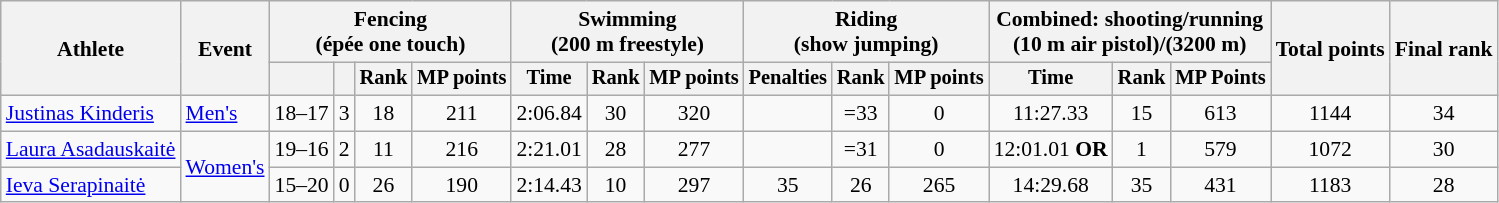<table class="wikitable" style="font-size:90%">
<tr>
<th rowspan="2">Athlete</th>
<th rowspan="2">Event</th>
<th colspan=4>Fencing<br><span>(épée one touch)</span></th>
<th colspan=3>Swimming<br><span>(200 m freestyle)</span></th>
<th colspan=3>Riding<br><span>(show jumping)</span></th>
<th colspan=3>Combined: shooting/running<br><span>(10 m air pistol)/(3200 m)</span></th>
<th rowspan=2>Total points</th>
<th rowspan=2>Final rank</th>
</tr>
<tr style="font-size:95%">
<th></th>
<th></th>
<th>Rank</th>
<th>MP points</th>
<th>Time</th>
<th>Rank</th>
<th>MP points</th>
<th>Penalties</th>
<th>Rank</th>
<th>MP points</th>
<th>Time</th>
<th>Rank</th>
<th>MP Points</th>
</tr>
<tr align=center>
<td align=left><a href='#'>Justinas Kinderis</a></td>
<td align=left><a href='#'>Men's</a></td>
<td>18–17</td>
<td>3</td>
<td>18</td>
<td>211</td>
<td>2:06.84</td>
<td>30</td>
<td>320</td>
<td></td>
<td>=33</td>
<td>0</td>
<td>11:27.33</td>
<td>15</td>
<td>613</td>
<td>1144</td>
<td>34</td>
</tr>
<tr align=center>
<td align=left><a href='#'>Laura Asadauskaitė</a></td>
<td align=left rowspan=2><a href='#'>Women's</a></td>
<td>19–16</td>
<td>2</td>
<td>11</td>
<td>216</td>
<td>2:21.01</td>
<td>28</td>
<td>277</td>
<td></td>
<td>=31</td>
<td>0</td>
<td>12:01.01 <strong>OR</strong></td>
<td>1</td>
<td>579</td>
<td>1072</td>
<td>30</td>
</tr>
<tr align=center>
<td align=left><a href='#'>Ieva Serapinaitė</a></td>
<td>15–20</td>
<td>0</td>
<td>26</td>
<td>190</td>
<td>2:14.43</td>
<td>10</td>
<td>297</td>
<td>35</td>
<td>26</td>
<td>265</td>
<td>14:29.68</td>
<td>35</td>
<td>431</td>
<td>1183</td>
<td>28</td>
</tr>
</table>
